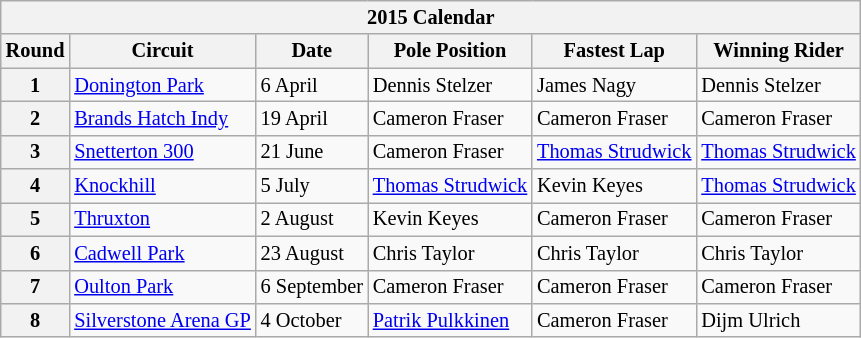<table class="wikitable" style="font-size: 85%">
<tr>
<th colspan="6">2015 Calendar</th>
</tr>
<tr>
<th>Round</th>
<th>Circuit</th>
<th>Date</th>
<th>Pole Position</th>
<th>Fastest Lap</th>
<th>Winning Rider</th>
</tr>
<tr>
<th>1</th>
<td> <a href='#'>Donington Park</a></td>
<td>6 April</td>
<td> Dennis Stelzer</td>
<td> James Nagy</td>
<td> Dennis Stelzer</td>
</tr>
<tr>
<th>2</th>
<td> <a href='#'>Brands Hatch Indy</a></td>
<td>19 April</td>
<td> Cameron Fraser</td>
<td> Cameron Fraser</td>
<td> Cameron Fraser</td>
</tr>
<tr>
<th>3</th>
<td> <a href='#'>Snetterton 300</a></td>
<td>21 June</td>
<td> Cameron Fraser</td>
<td> <a href='#'>Thomas Strudwick</a></td>
<td> <a href='#'>Thomas Strudwick</a></td>
</tr>
<tr>
<th>4</th>
<td> <a href='#'>Knockhill</a></td>
<td>5 July</td>
<td> <a href='#'>Thomas Strudwick</a></td>
<td> Kevin Keyes</td>
<td> <a href='#'>Thomas Strudwick</a></td>
</tr>
<tr>
<th>5</th>
<td> <a href='#'>Thruxton</a></td>
<td>2 August</td>
<td> Kevin Keyes</td>
<td> Cameron Fraser</td>
<td> Cameron Fraser</td>
</tr>
<tr>
<th>6</th>
<td> <a href='#'>Cadwell Park</a></td>
<td>23 August</td>
<td> Chris Taylor</td>
<td> Chris Taylor</td>
<td> Chris Taylor</td>
</tr>
<tr>
<th>7</th>
<td> <a href='#'>Oulton Park</a></td>
<td>6 September</td>
<td> Cameron Fraser</td>
<td> Cameron Fraser</td>
<td> Cameron Fraser</td>
</tr>
<tr>
<th>8</th>
<td> <a href='#'>Silverstone Arena GP</a></td>
<td>4 October</td>
<td> <a href='#'>Patrik Pulkkinen</a></td>
<td> Cameron Fraser</td>
<td> Dijm Ulrich</td>
</tr>
</table>
